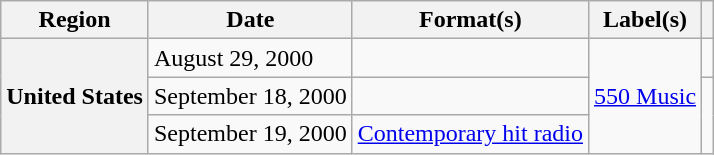<table class="wikitable plainrowheaders">
<tr>
<th scope="col">Region</th>
<th scope="col">Date</th>
<th scope="col">Format(s)</th>
<th scope="col">Label(s)</th>
<th scope="col"></th>
</tr>
<tr>
<th scope="row" rowspan="3">United States</th>
<td>August 29, 2000</td>
<td></td>
<td rowspan="3"><a href='#'>550 Music</a></td>
<td align="center"></td>
</tr>
<tr>
<td>September 18, 2000</td>
<td></td>
<td align="center" rowspan="2"></td>
</tr>
<tr>
<td>September 19, 2000</td>
<td><a href='#'>Contemporary hit radio</a></td>
</tr>
</table>
